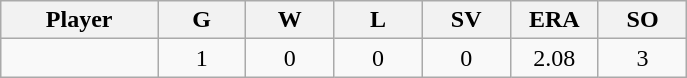<table class="wikitable sortable">
<tr>
<th bgcolor="#DDDDFF" width="16%">Player</th>
<th bgcolor="#DDDDFF" width="9%">G</th>
<th bgcolor="#DDDDFF" width="9%">W</th>
<th bgcolor="#DDDDFF" width="9%">L</th>
<th bgcolor="#DDDDFF" width="9%">SV</th>
<th bgcolor="#DDDDFF" width="9%">ERA</th>
<th bgcolor="#DDDDFF" width="9%">SO</th>
</tr>
<tr align="center">
<td></td>
<td>1</td>
<td>0</td>
<td>0</td>
<td>0</td>
<td>2.08</td>
<td>3</td>
</tr>
</table>
